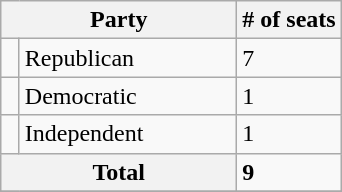<table class="wikitable sortable">
<tr>
<th colspan="2" style="width:150px;">Party</th>
<th># of seats</th>
</tr>
<tr>
<td></td>
<td>Republican</td>
<td>7</td>
</tr>
<tr>
<td></td>
<td>Democratic</td>
<td>1</td>
</tr>
<tr>
<td></td>
<td>Independent</td>
<td>1</td>
</tr>
<tr>
<th colspan=2>Total</th>
<td><strong>9</strong></td>
</tr>
<tr>
</tr>
</table>
